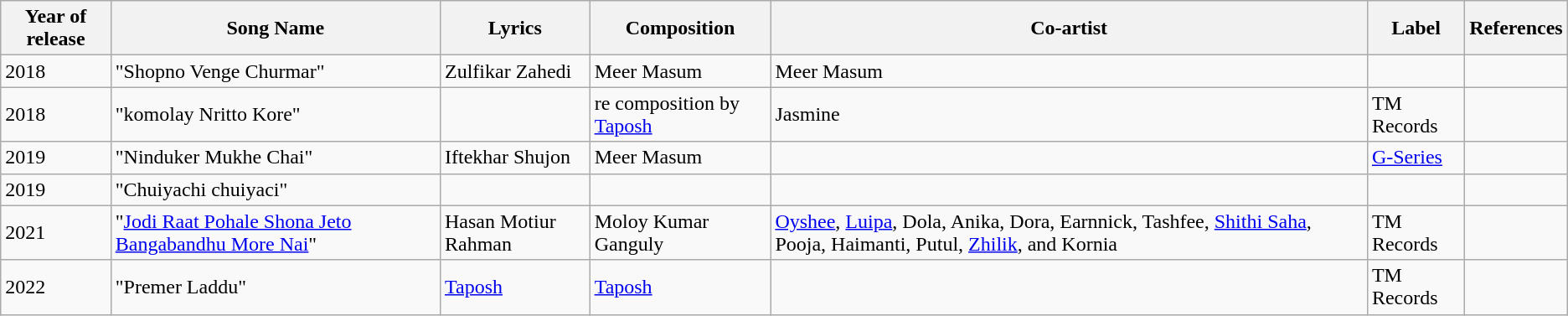<table class="wikitable" style="border: none;">
<tr>
<th scope="col">Year of release</th>
<th scope="col">Song Name</th>
<th scope="col">Lyrics</th>
<th scope="col">Composition</th>
<th scope="col">Co-artist</th>
<th scope="col">Label</th>
<th scope="col">References</th>
</tr>
<tr>
<td>2018</td>
<td>"Shopno Venge Churmar"</td>
<td>Zulfikar Zahedi</td>
<td>Meer Masum</td>
<td>Meer Masum</td>
<td></td>
<td></td>
</tr>
<tr>
<td>2018</td>
<td>"komolay Nritto Kore"</td>
<td></td>
<td>re composition by <a href='#'>Taposh</a></td>
<td>Jasmine</td>
<td>TM Records</td>
<td></td>
</tr>
<tr>
<td>2019</td>
<td>"Ninduker Mukhe Chai"</td>
<td>Iftekhar Shujon</td>
<td>Meer Masum</td>
<td></td>
<td><a href='#'>G-Series</a></td>
<td></td>
</tr>
<tr>
<td>2019</td>
<td>"Chuiyachi chuiyaci"</td>
<td></td>
<td></td>
<td></td>
<td></td>
<td></td>
</tr>
<tr>
<td>2021</td>
<td>"<a href='#'>Jodi Raat Pohale Shona Jeto Bangabandhu More Nai</a>"</td>
<td>Hasan Motiur Rahman</td>
<td>Moloy Kumar Ganguly</td>
<td><a href='#'>Oyshee</a>, <a href='#'>Luipa</a>, Dola, Anika, Dora, Earnnick, Tashfee, <a href='#'>Shithi Saha</a>, Pooja, Haimanti, Putul, <a href='#'>Zhilik</a>, and Kornia</td>
<td>TM Records</td>
<td></td>
</tr>
<tr>
<td>2022</td>
<td>"Premer Laddu"</td>
<td><a href='#'>Taposh</a></td>
<td><a href='#'>Taposh</a></td>
<td></td>
<td>TM Records</td>
<td></td>
</tr>
</table>
